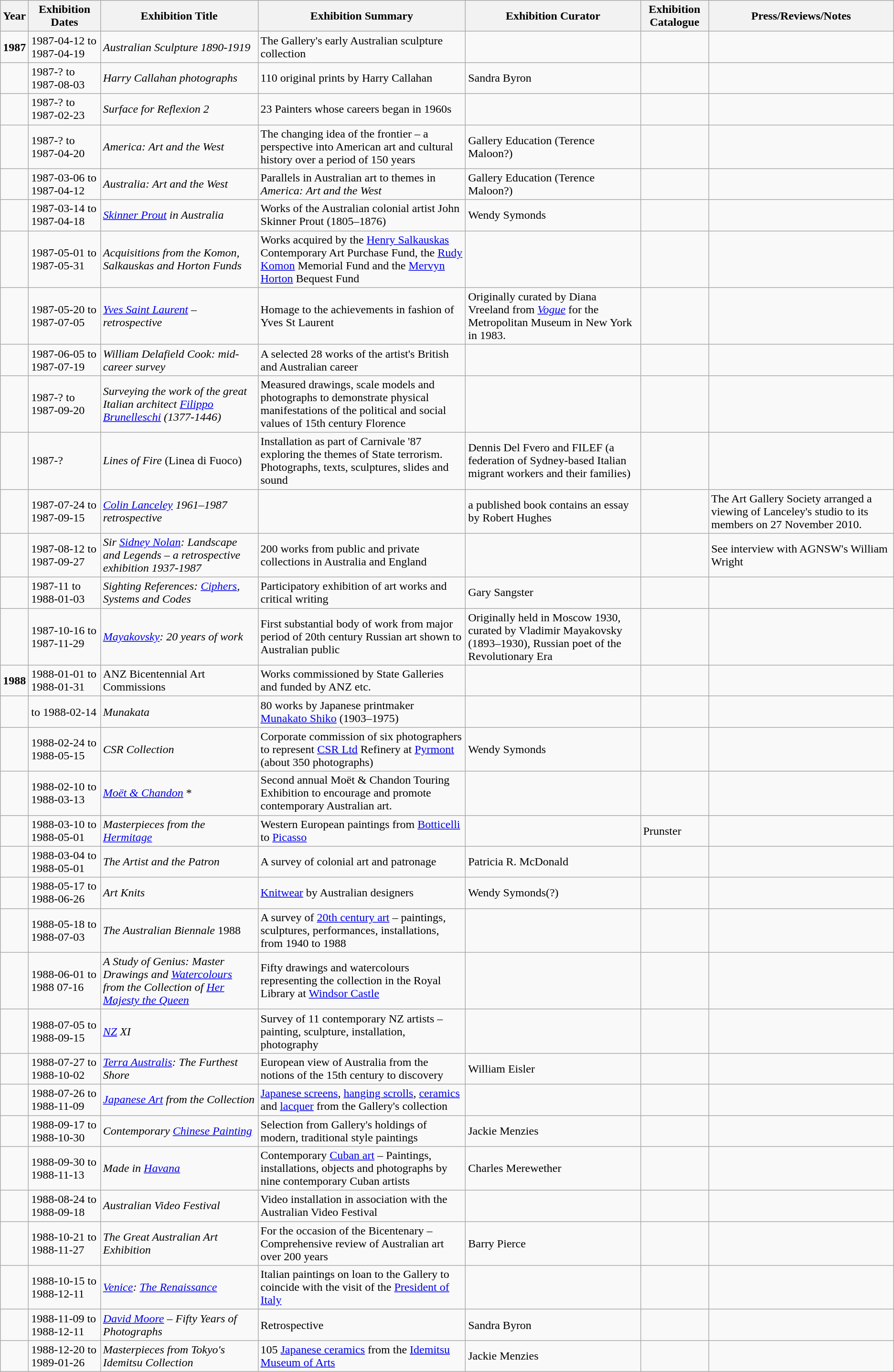<table class="wikitable">
<tr>
<th>Year</th>
<th>Exhibition Dates</th>
<th>Exhibition Title</th>
<th>Exhibition Summary</th>
<th>Exhibition Curator</th>
<th>Exhibition Catalogue</th>
<th>Press/Reviews/Notes</th>
</tr>
<tr>
<td><strong>1987</strong></td>
<td>1987-04-12 to 1987-04-19</td>
<td><em>Australian Sculpture 1890-1919</em></td>
<td>The Gallery's early Australian sculpture collection</td>
<td></td>
<td></td>
<td></td>
</tr>
<tr>
<td></td>
<td>1987-? to 1987-08-03</td>
<td><em>Harry Callahan photographs</em></td>
<td>110 original prints by Harry Callahan</td>
<td>Sandra Byron</td>
<td></td>
<td></td>
</tr>
<tr>
<td></td>
<td>1987-? to 1987-02-23</td>
<td><em>Surface for Reflexion 2</em></td>
<td>23 Painters whose careers began in 1960s</td>
<td></td>
<td></td>
<td></td>
</tr>
<tr>
<td></td>
<td>1987-? to 1987-04-20</td>
<td><em>America: Art and the West</em></td>
<td>The changing idea of the frontier – a perspective into American art and cultural history over a period of 150 years</td>
<td>Gallery Education (Terence Maloon?)</td>
<td></td>
<td></td>
</tr>
<tr>
<td></td>
<td>1987-03-06 to 1987-04-12</td>
<td><em>Australia: Art and the West</em></td>
<td>Parallels in Australian art to themes in <em>America: Art and the West</em></td>
<td>Gallery Education (Terence Maloon?)</td>
<td></td>
<td></td>
</tr>
<tr>
<td></td>
<td>1987-03-14 to 1987-04-18</td>
<td><em><a href='#'>Skinner Prout</a> in Australia</em></td>
<td>Works of the Australian colonial artist John Skinner Prout (1805–1876)</td>
<td>Wendy Symonds</td>
<td></td>
<td></td>
</tr>
<tr>
<td></td>
<td>1987-05-01 to 1987-05-31</td>
<td><em>Acquisitions from the Komon, Salkauskas and Horton Funds</em></td>
<td>Works acquired by the <a href='#'>Henry Salkauskas</a> Contemporary Art Purchase Fund, the <a href='#'>Rudy Komon</a> Memorial Fund and the <a href='#'>Mervyn Horton</a> Bequest Fund</td>
<td></td>
<td></td>
<td></td>
</tr>
<tr>
<td></td>
<td>1987-05-20 to 1987-07-05</td>
<td><em><a href='#'>Yves Saint Laurent</a> – retrospective</em></td>
<td>Homage to the achievements in fashion of Yves St Laurent</td>
<td>Originally curated by Diana Vreeland from <a href='#'><em>Vogue</em></a> for the Metropolitan Museum in New York in 1983.</td>
<td></td>
<td></td>
</tr>
<tr>
<td></td>
<td>1987-06-05 to 1987-07-19</td>
<td><em>William Delafield Cook: mid-career survey</em></td>
<td>A selected 28 works of the artist's British and Australian career</td>
<td></td>
<td></td>
<td></td>
</tr>
<tr>
<td></td>
<td>1987-? to 1987-09-20</td>
<td><em>Surveying the work of the great Italian architect <a href='#'>Filippo Brunelleschi</a> (1377-1446)</em></td>
<td>Measured drawings, scale models and photographs to demonstrate physical manifestations of the political and social values of 15th century Florence</td>
<td></td>
<td></td>
<td></td>
</tr>
<tr>
<td></td>
<td>1987-?</td>
<td><em>Lines of Fire</em> (Linea di Fuoco)</td>
<td>Installation as part of Carnivale '87 exploring the themes of State terrorism. Photographs, texts, sculptures, slides and sound</td>
<td>Dennis Del Fvero and FILEF (a federation of Sydney-based Italian migrant workers and their families)</td>
<td></td>
<td></td>
</tr>
<tr>
<td></td>
<td>1987-07-24 to 1987-09-15</td>
<td><em><a href='#'>Colin Lanceley</a> 1961–1987 retrospective</em></td>
<td></td>
<td>a published book contains an essay by Robert Hughes</td>
<td></td>
<td>The Art Gallery Society arranged a viewing of Lanceley's studio to its members on 27 November 2010.</td>
</tr>
<tr>
<td></td>
<td>1987-08-12 to 1987-09-27</td>
<td><em>Sir <a href='#'>Sidney Nolan</a>: Landscape and Legends – a retrospective exhibition 1937-1987</em></td>
<td>200 works from public and private collections in Australia and England</td>
<td></td>
<td></td>
<td>See interview with AGNSW's William Wright</td>
</tr>
<tr>
<td></td>
<td>1987-11 to 1988-01-03</td>
<td><em>Sighting References: <a href='#'>Ciphers</a>, Systems and Codes</em></td>
<td>Participatory exhibition of art works and critical writing</td>
<td>Gary Sangster</td>
<td></td>
<td></td>
</tr>
<tr>
<td></td>
<td>1987-10-16 to 1987-11-29</td>
<td><em><a href='#'>Mayakovsky</a>: 20 years of work</em></td>
<td>First substantial body of work from major period of 20th century Russian art shown to Australian public</td>
<td>Originally held in Moscow 1930, curated by Vladimir Mayakovsky (1893–1930), Russian poet of the Revolutionary Era</td>
<td></td>
<td></td>
</tr>
<tr>
<td><strong>1988</strong></td>
<td>1988-01-01 to 1988-01-31</td>
<td>ANZ Bicentennial Art Commissions</td>
<td>Works commissioned by State Galleries and funded by ANZ etc.</td>
<td></td>
<td></td>
<td></td>
</tr>
<tr>
<td></td>
<td>to 1988-02-14</td>
<td><em>Munakata</em></td>
<td>80 works by Japanese printmaker <a href='#'>Munakato Shiko</a> (1903–1975)</td>
<td></td>
<td></td>
<td></td>
</tr>
<tr>
<td></td>
<td>1988-02-24 to 1988-05-15</td>
<td><em>CSR Collection</em></td>
<td>Corporate commission of six photographers to represent <a href='#'>CSR Ltd</a> Refinery at <a href='#'>Pyrmont</a> (about 350 photographs)</td>
<td>Wendy Symonds</td>
<td></td>
<td></td>
</tr>
<tr>
<td></td>
<td>1988-02-10 to 1988-03-13</td>
<td><em><a href='#'>Moët & Chandon</a></em> *</td>
<td>Second annual Moët & Chandon Touring Exhibition to encourage and promote contemporary Australian art.</td>
<td></td>
<td></td>
<td></td>
</tr>
<tr>
<td></td>
<td>1988-03-10 to 1988-05-01</td>
<td><em>Masterpieces from the <a href='#'>Hermitage</a></em></td>
<td>Western European paintings from <a href='#'>Botticelli</a> to <a href='#'>Picasso</a></td>
<td></td>
<td>Prunster</td>
<td></td>
</tr>
<tr>
<td></td>
<td>1988-03-04 to 1988-05-01</td>
<td><em>The Artist and the Patron</em></td>
<td>A survey of colonial art and patronage</td>
<td>Patricia R. McDonald</td>
<td></td>
<td></td>
</tr>
<tr>
<td></td>
<td>1988-05-17 to 1988-06-26</td>
<td><em>Art Knits</em></td>
<td><a href='#'>Knitwear</a> by Australian designers</td>
<td>Wendy Symonds(?)</td>
<td></td>
<td></td>
</tr>
<tr>
<td></td>
<td>1988-05-18 to 1988-07-03</td>
<td><em>The Australian Biennale</em> 1988</td>
<td>A survey of <a href='#'>20th century art</a> – paintings, sculptures, performances, installations, from 1940 to 1988</td>
<td></td>
<td></td>
<td></td>
</tr>
<tr>
<td></td>
<td>1988-06-01 to 1988 07-16</td>
<td><em>A Study of Genius: Master Drawings and <a href='#'>Watercolours</a> from the Collection of <a href='#'>Her Majesty the Queen</a></em></td>
<td>Fifty drawings and watercolours representing the collection in the Royal Library at <a href='#'>Windsor Castle</a></td>
<td></td>
<td></td>
<td></td>
</tr>
<tr>
<td></td>
<td>1988-07-05 to 1988-09-15</td>
<td><em><a href='#'>NZ</a> XI</em></td>
<td>Survey of 11 contemporary NZ artists – painting, sculpture, installation, photography</td>
<td></td>
<td></td>
<td></td>
</tr>
<tr>
<td></td>
<td>1988-07-27 to 1988-10-02</td>
<td><em><a href='#'>Terra Australis</a>: The Furthest Shore</em></td>
<td>European view of Australia from the notions of the 15th century to discovery</td>
<td>William Eisler</td>
<td></td>
<td></td>
</tr>
<tr>
<td></td>
<td>1988-07-26 to 1988-11-09</td>
<td><em><a href='#'>Japanese Art</a> from the Collection</em></td>
<td><a href='#'>Japanese screens</a>, <a href='#'>hanging scrolls</a>, <a href='#'>ceramics</a> and <a href='#'>lacquer</a> from the Gallery's collection</td>
<td></td>
<td></td>
<td></td>
</tr>
<tr>
<td></td>
<td>1988-09-17 to 1988-10-30</td>
<td><em>Contemporary <a href='#'>Chinese Painting</a></em></td>
<td>Selection from Gallery's holdings of modern, traditional style paintings</td>
<td>Jackie Menzies</td>
<td></td>
<td></td>
</tr>
<tr>
<td></td>
<td>1988-09-30 to 1988-11-13</td>
<td><em>Made in <a href='#'>Havana</a></em></td>
<td>Contemporary <a href='#'>Cuban art</a> – Paintings, installations, objects and photographs by nine contemporary Cuban artists</td>
<td>Charles Merewether</td>
<td></td>
<td></td>
</tr>
<tr>
<td></td>
<td>1988-08-24 to 1988-09-18</td>
<td><em>Australian Video Festival</em></td>
<td>Video installation in association with the Australian Video Festival</td>
<td></td>
<td></td>
<td></td>
</tr>
<tr>
<td></td>
<td>1988-10-21 to 1988-11-27</td>
<td><em>The Great Australian Art Exhibition</em></td>
<td>For the occasion of the Bicentenary – Comprehensive review of Australian art over 200 years</td>
<td>Barry Pierce</td>
<td></td>
<td></td>
</tr>
<tr>
<td></td>
<td>1988-10-15 to 1988-12-11</td>
<td><em><a href='#'>Venice</a>: <a href='#'>The Renaissance</a></em></td>
<td>Italian paintings on loan to the Gallery to coincide with the visit of the <a href='#'>President of Italy</a></td>
<td></td>
<td></td>
<td></td>
</tr>
<tr>
<td></td>
<td>1988-11-09 to 1988-12-11</td>
<td><em><a href='#'>David Moore</a> – Fifty Years of Photographs</em></td>
<td>Retrospective</td>
<td>Sandra Byron</td>
<td></td>
<td></td>
</tr>
<tr>
<td></td>
<td>1988-12-20 to 1989-01-26</td>
<td><em>Masterpieces from Tokyo's Idemitsu Collection</em></td>
<td>105 <a href='#'>Japanese ceramics</a> from the <a href='#'>Idemitsu Museum of Arts</a></td>
<td>Jackie Menzies</td>
<td></td>
<td></td>
</tr>
</table>
